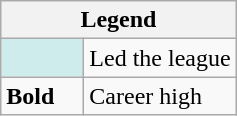<table class="wikitable">
<tr>
<th colspan="2">Legend</th>
</tr>
<tr>
<td style="background:#cfecec; width:3em;"></td>
<td>Led the league</td>
</tr>
<tr>
<td><strong>Bold</strong></td>
<td>Career high</td>
</tr>
</table>
